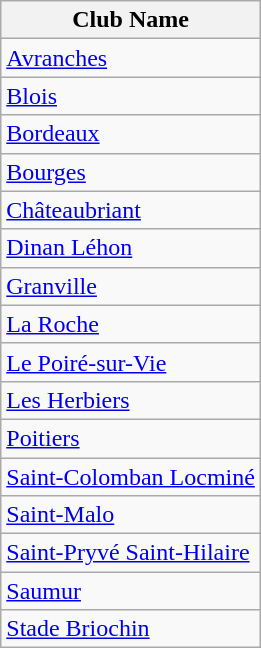<table class="wikitable">
<tr>
<th>Club Name</th>
</tr>
<tr>
<td><a href='#'>Avranches</a></td>
</tr>
<tr>
<td><a href='#'>Blois</a></td>
</tr>
<tr>
<td><a href='#'>Bordeaux</a></td>
</tr>
<tr>
<td><a href='#'>Bourges</a></td>
</tr>
<tr>
<td><a href='#'>Châteaubriant</a></td>
</tr>
<tr>
<td><a href='#'>Dinan Léhon</a></td>
</tr>
<tr>
<td><a href='#'>Granville</a></td>
</tr>
<tr>
<td><a href='#'>La Roche</a></td>
</tr>
<tr>
<td><a href='#'>Le Poiré-sur-Vie</a></td>
</tr>
<tr>
<td><a href='#'>Les Herbiers</a></td>
</tr>
<tr>
<td><a href='#'>Poitiers</a></td>
</tr>
<tr>
<td><a href='#'>Saint-Colomban Locminé</a></td>
</tr>
<tr>
<td><a href='#'>Saint-Malo</a></td>
</tr>
<tr>
<td><a href='#'>Saint-Pryvé Saint-Hilaire</a></td>
</tr>
<tr>
<td><a href='#'>Saumur</a></td>
</tr>
<tr>
<td><a href='#'>Stade Briochin</a></td>
</tr>
</table>
